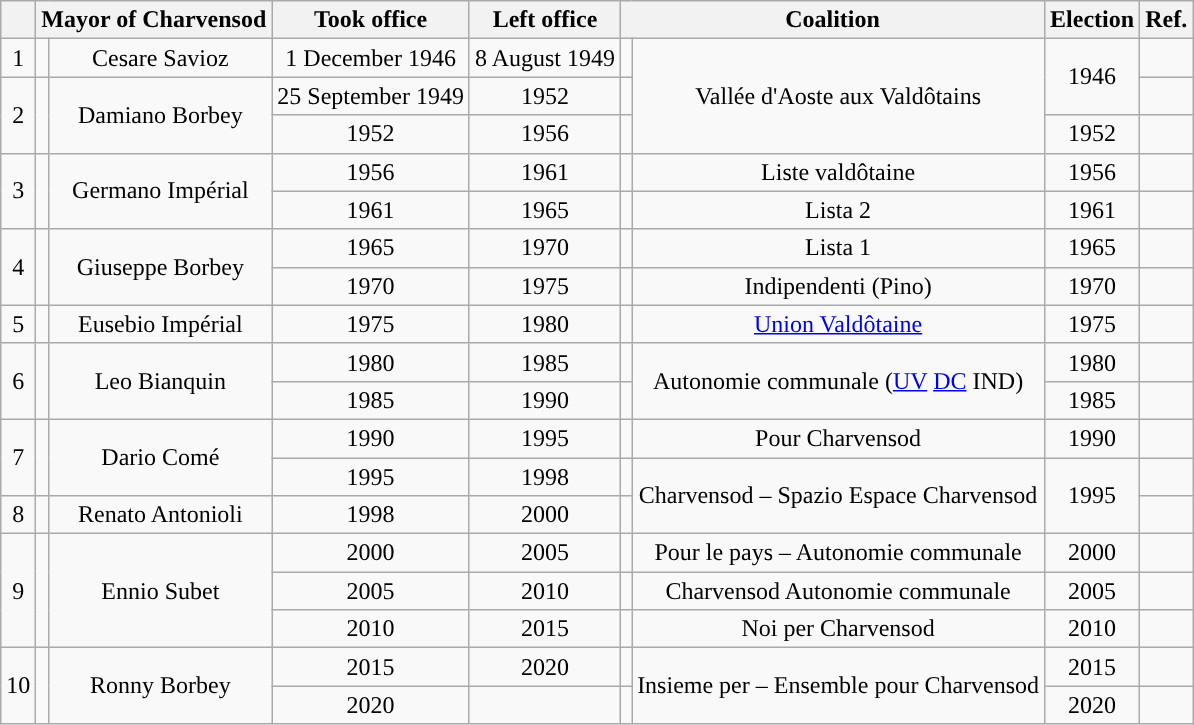<table class="wikitable" style="text-align: center;">
<tr>
<th></th>
<th colspan="2">Mayor of Charvensod</th>
<th>Took office</th>
<th>Left office</th>
<th colspan="2">Coalition</th>
<th>Election</th>
<th>Ref.</th>
</tr>
<tr>
<td rowspan="1">1</td>
<td></td>
<td>Cesare Savioz</td>
<td>1 December 1946</td>
<td>8 August 1949</td>
<td style="background: "></td>
<td rowspan="3">Vallée d'Aoste aux Valdôtains</td>
<td rowspan="2">1946</td>
<td></td>
</tr>
<tr>
<td rowspan="2">2</td>
<td rowspan="2"></td>
<td rowspan="2">Damiano Borbey</td>
<td>25 September 1949</td>
<td>1952</td>
<td style="background: "></td>
<td></td>
</tr>
<tr>
<td>1952</td>
<td>1956</td>
<td style="background: "></td>
<td>1952</td>
<td></td>
</tr>
<tr>
<td rowspan="2">3</td>
<td rowspan="2"></td>
<td rowspan="2">Germano Impérial</td>
<td>1956</td>
<td>1961</td>
<td style="background: "></td>
<td>Liste valdôtaine</td>
<td>1956</td>
<td></td>
</tr>
<tr>
<td>1961</td>
<td>1965</td>
<td style="background: "></td>
<td>Lista 2</td>
<td>1961</td>
<td></td>
</tr>
<tr>
<td rowspan="2">4</td>
<td rowspan="2"></td>
<td rowspan="2">Giuseppe Borbey</td>
<td>1965</td>
<td>1970</td>
<td style="background: "></td>
<td>Lista 1</td>
<td>1965</td>
<td></td>
</tr>
<tr>
<td>1970</td>
<td>1975</td>
<td style="background: "></td>
<td>Indipendenti (Pino)</td>
<td>1970</td>
<td></td>
</tr>
<tr>
<td>5</td>
<td></td>
<td>Eusebio Impérial</td>
<td>1975</td>
<td>1980</td>
<td style="background: "></td>
<td><a href='#'>Union Valdôtaine</a></td>
<td>1975</td>
<td></td>
</tr>
<tr>
<td rowspan="2">6</td>
<td rowspan="2"></td>
<td rowspan="2">Leo Bianquin</td>
<td>1980</td>
<td>1985</td>
<td style="background: "></td>
<td rowspan="2">Autonomie communale (<a href='#'>UV</a> <a href='#'>DC</a> IND)</td>
<td>1980</td>
<td></td>
</tr>
<tr>
<td>1985</td>
<td>1990</td>
<td style="background: "></td>
<td>1985</td>
<td></td>
</tr>
<tr>
<td rowspan="2">7</td>
<td rowspan="2"></td>
<td rowspan="2">Dario Comé</td>
<td>1990</td>
<td>1995</td>
<td style="background: "></td>
<td>Pour Charvensod</td>
<td>1990</td>
<td></td>
</tr>
<tr>
<td>1995</td>
<td>1998</td>
<td style="background: "></td>
<td rowspan="2">Charvensod  – Spazio Espace Charvensod</td>
<td rowspan="2">1995</td>
<td></td>
</tr>
<tr>
<td>8</td>
<td></td>
<td>Renato Antonioli</td>
<td>1998</td>
<td>2000</td>
<td style="background: "></td>
<td></td>
</tr>
<tr>
<td rowspan="3">9</td>
<td rowspan="3"></td>
<td rowspan="3">Ennio Subet</td>
<td>2000</td>
<td>2005</td>
<td style="background: "></td>
<td>Pour le pays – Autonomie communale</td>
<td>2000</td>
<td></td>
</tr>
<tr>
<td>2005</td>
<td>2010</td>
<td style="background: "></td>
<td>Charvensod Autonomie communale</td>
<td>2005</td>
<td></td>
</tr>
<tr>
<td>2010</td>
<td>2015</td>
<td style="background: "></td>
<td>Noi per Charvensod</td>
<td>2010</td>
<td></td>
</tr>
<tr>
<td rowspan="2">10</td>
<td rowspan="2"></td>
<td rowspan="2">Ronny Borbey</td>
<td>2015</td>
<td>2020</td>
<td style="background: "></td>
<td rowspan="2">Insieme per – Ensemble pour Charvensod</td>
<td>2015</td>
<td></td>
</tr>
<tr>
<td>2020</td>
<td></td>
<td style="background: "></td>
<td>2020</td>
<td></td>
</tr>
</table>
